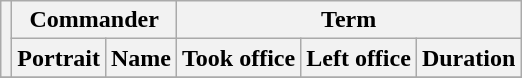<table class="wikitable sortable">
<tr>
<th rowspan=2></th>
<th colspan=2>Commander</th>
<th colspan=3>Term</th>
</tr>
<tr>
<th>Portrait</th>
<th>Name</th>
<th>Took office</th>
<th>Left office</th>
<th>Duration</th>
</tr>
<tr>
</tr>
</table>
